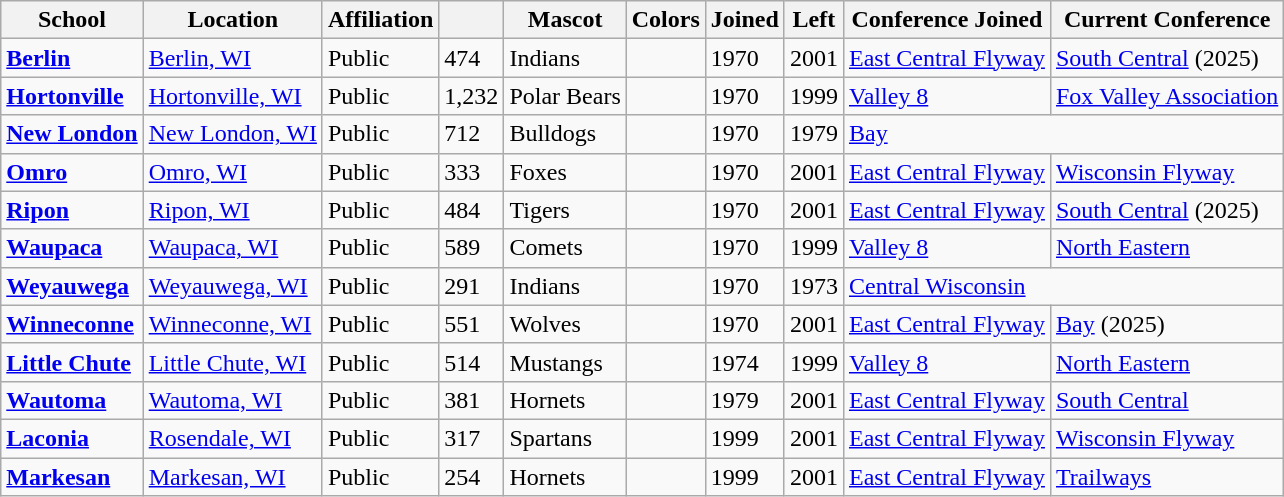<table class="wikitable sortable">
<tr>
<th>School</th>
<th>Location</th>
<th>Affiliation</th>
<th></th>
<th>Mascot</th>
<th>Colors</th>
<th>Joined</th>
<th>Left</th>
<th>Conference Joined</th>
<th>Current Conference</th>
</tr>
<tr>
<td><a href='#'><strong>Berlin</strong></a></td>
<td><a href='#'>Berlin, WI</a></td>
<td>Public</td>
<td>474</td>
<td>Indians</td>
<td> </td>
<td>1970</td>
<td>2001</td>
<td><a href='#'>East Central Flyway</a></td>
<td><a href='#'>South Central</a> (2025)</td>
</tr>
<tr>
<td><a href='#'><strong>Hortonville</strong></a></td>
<td><a href='#'>Hortonville, WI</a></td>
<td>Public</td>
<td>1,232</td>
<td>Polar Bears</td>
<td> </td>
<td>1970</td>
<td>1999</td>
<td><a href='#'>Valley 8</a></td>
<td><a href='#'>Fox Valley Association</a></td>
</tr>
<tr>
<td><a href='#'><strong>New London</strong></a></td>
<td><a href='#'>New London, WI</a></td>
<td>Public</td>
<td>712</td>
<td>Bulldogs</td>
<td> </td>
<td>1970</td>
<td>1979</td>
<td colspan="2"><a href='#'>Bay</a></td>
</tr>
<tr>
<td><a href='#'><strong>Omro</strong></a></td>
<td><a href='#'>Omro, WI</a></td>
<td>Public</td>
<td>333</td>
<td>Foxes</td>
<td> </td>
<td>1970</td>
<td>2001</td>
<td><a href='#'>East Central Flyway</a></td>
<td><a href='#'>Wisconsin Flyway</a></td>
</tr>
<tr>
<td><a href='#'><strong>Ripon</strong></a></td>
<td><a href='#'>Ripon, WI</a></td>
<td>Public</td>
<td>484</td>
<td>Tigers</td>
<td> </td>
<td>1970</td>
<td>2001</td>
<td><a href='#'>East Central Flyway</a></td>
<td><a href='#'>South Central</a> (2025)</td>
</tr>
<tr>
<td><a href='#'><strong>Waupaca</strong></a></td>
<td><a href='#'>Waupaca, WI</a></td>
<td>Public</td>
<td>589</td>
<td>Comets</td>
<td> </td>
<td>1970</td>
<td>1999</td>
<td><a href='#'>Valley 8</a></td>
<td><a href='#'>North Eastern</a></td>
</tr>
<tr>
<td><a href='#'><strong>Weyauwega</strong></a></td>
<td><a href='#'>Weyauwega, WI</a></td>
<td>Public</td>
<td>291</td>
<td>Indians</td>
<td> </td>
<td>1970</td>
<td>1973</td>
<td colspan="2"><a href='#'>Central Wisconsin</a></td>
</tr>
<tr>
<td><a href='#'><strong>Winneconne</strong></a></td>
<td><a href='#'>Winneconne, WI</a></td>
<td>Public</td>
<td>551</td>
<td>Wolves</td>
<td> </td>
<td>1970</td>
<td>2001</td>
<td><a href='#'>East Central Flyway</a></td>
<td><a href='#'>Bay</a> (2025)</td>
</tr>
<tr>
<td><a href='#'><strong>Little Chute</strong></a></td>
<td><a href='#'>Little Chute, WI</a></td>
<td>Public</td>
<td>514</td>
<td>Mustangs</td>
<td> </td>
<td>1974</td>
<td>1999</td>
<td><a href='#'>Valley 8</a></td>
<td><a href='#'>North Eastern</a></td>
</tr>
<tr>
<td><a href='#'><strong>Wautoma</strong></a></td>
<td><a href='#'>Wautoma, WI</a></td>
<td>Public</td>
<td>381</td>
<td>Hornets</td>
<td> </td>
<td>1979</td>
<td>2001</td>
<td><a href='#'>East Central Flyway</a></td>
<td><a href='#'>South Central</a></td>
</tr>
<tr>
<td><a href='#'><strong>Laconia</strong></a></td>
<td><a href='#'>Rosendale, WI</a></td>
<td>Public</td>
<td>317</td>
<td>Spartans</td>
<td> </td>
<td>1999</td>
<td>2001</td>
<td><a href='#'>East Central Flyway</a></td>
<td><a href='#'>Wisconsin Flyway</a></td>
</tr>
<tr>
<td><a href='#'><strong>Markesan</strong></a></td>
<td><a href='#'>Markesan, WI</a></td>
<td>Public</td>
<td>254</td>
<td>Hornets</td>
<td> </td>
<td>1999</td>
<td>2001</td>
<td><a href='#'>East Central Flyway</a></td>
<td><a href='#'>Trailways</a></td>
</tr>
</table>
